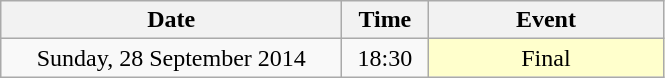<table class = "wikitable" style="text-align:center;">
<tr>
<th width=220>Date</th>
<th width=50>Time</th>
<th width=150>Event</th>
</tr>
<tr>
<td>Sunday, 28 September 2014</td>
<td>18:30</td>
<td bgcolor=ffffcc>Final</td>
</tr>
</table>
